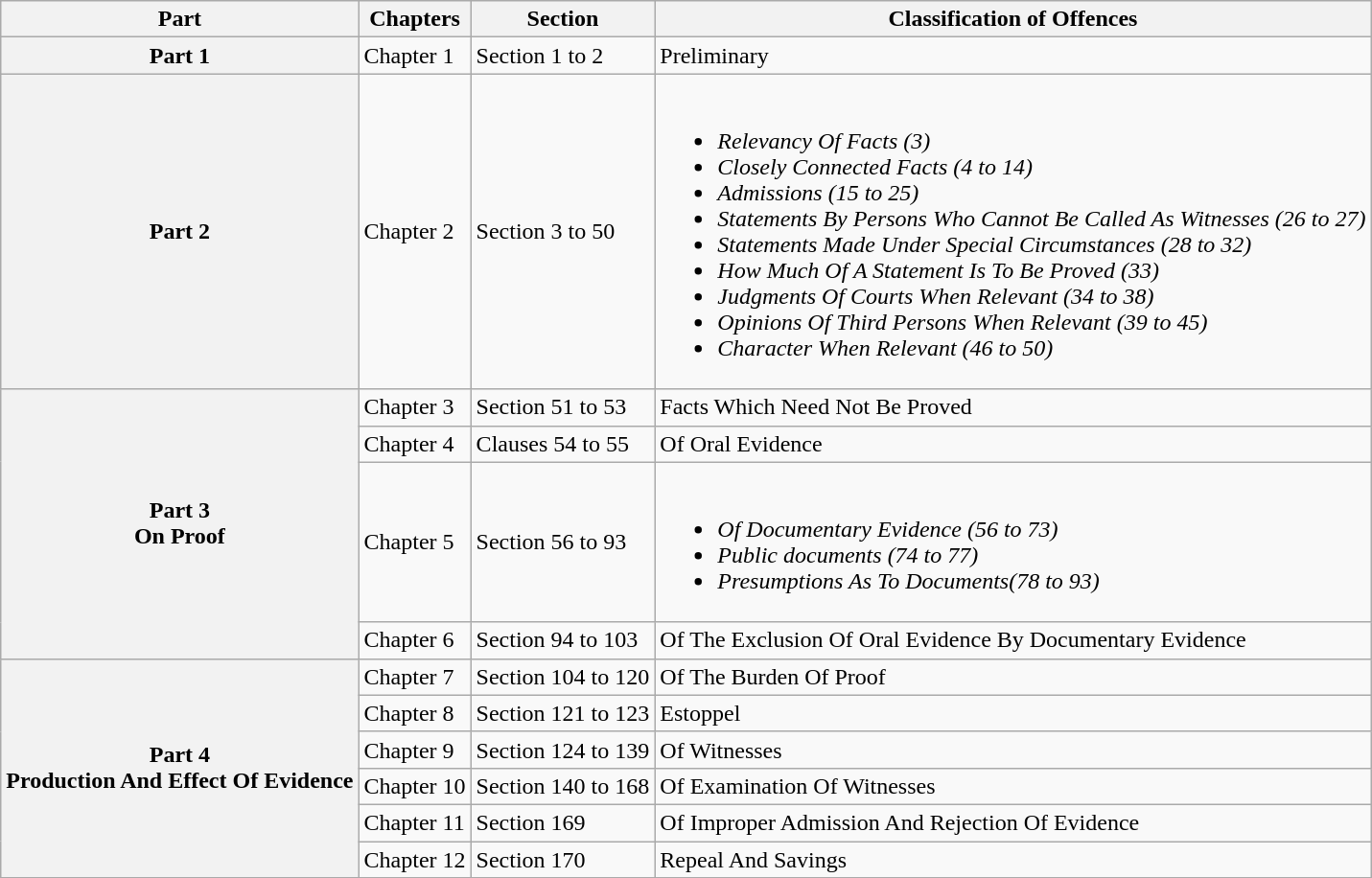<table class="wikitable sortable">
<tr>
<th>Part</th>
<th>Chapters</th>
<th>Section</th>
<th>Classification of Offences</th>
</tr>
<tr>
<th rowspan="1">Part 1</th>
<td>Chapter 1</td>
<td>Section 1 to 2</td>
<td>Preliminary</td>
</tr>
<tr>
<th rowspan="1">Part 2</th>
<td>Chapter 2</td>
<td>Section 3 to 50</td>
<td><br><ul><li><em>Relevancy Of Facts (3)</em></li><li><em>Closely Connected Facts (4 to 14)</em></li><li><em>Admissions (15 to 25)</em></li><li><em>Statements By Persons Who Cannot Be Called As Witnesses (26 to 27)</em></li><li><em>Statements Made Under Special Circumstances (28 to 32)</em></li><li><em>How Much Of A Statement Is To Be Proved (33)</em></li><li><em>Judgments Of Courts When Relevant (34 to 38)</em></li><li><em>Opinions Of Third Persons When Relevant (39 to 45)</em></li><li><em>Character When Relevant (46 to 50)</em></li></ul></td>
</tr>
<tr>
<th rowspan="4">Part 3 <br> On Proof</th>
<td>Chapter 3</td>
<td>Section 51 to 53</td>
<td>Facts Which Need Not Be Proved</td>
</tr>
<tr>
<td>Chapter 4</td>
<td>Clauses 54 to 55</td>
<td>Of Oral Evidence</td>
</tr>
<tr>
<td>Chapter 5</td>
<td>Section 56 to 93</td>
<td><br><ul><li><em>Of Documentary Evidence (56 to 73) </em></li><li><em>Public documents (74 to 77)</em></li><li><em>Presumptions As To Documents(78 to 93)</em></li></ul></td>
</tr>
<tr>
<td>Chapter 6</td>
<td>Section 94 to 103</td>
<td>Of The Exclusion Of Oral Evidence By Documentary Evidence</td>
</tr>
<tr>
<th rowspan="6">Part 4 <br> Production And Effect Of Evidence</th>
<td>Chapter 7</td>
<td>Section 104 to 120</td>
<td>Of The Burden Of Proof</td>
</tr>
<tr>
<td>Chapter 8</td>
<td>Section 121 to 123</td>
<td>Estoppel</td>
</tr>
<tr>
<td>Chapter 9</td>
<td>Section 124 to 139</td>
<td>Of Witnesses</td>
</tr>
<tr>
<td>Chapter 10</td>
<td>Section 140 to 168</td>
<td>Of Examination Of Witnesses</td>
</tr>
<tr>
<td>Chapter 11</td>
<td>Section 169</td>
<td>Of Improper Admission And Rejection Of Evidence</td>
</tr>
<tr>
<td>Chapter 12</td>
<td>Section 170</td>
<td>Repeal And Savings</td>
</tr>
<tr>
</tr>
</table>
